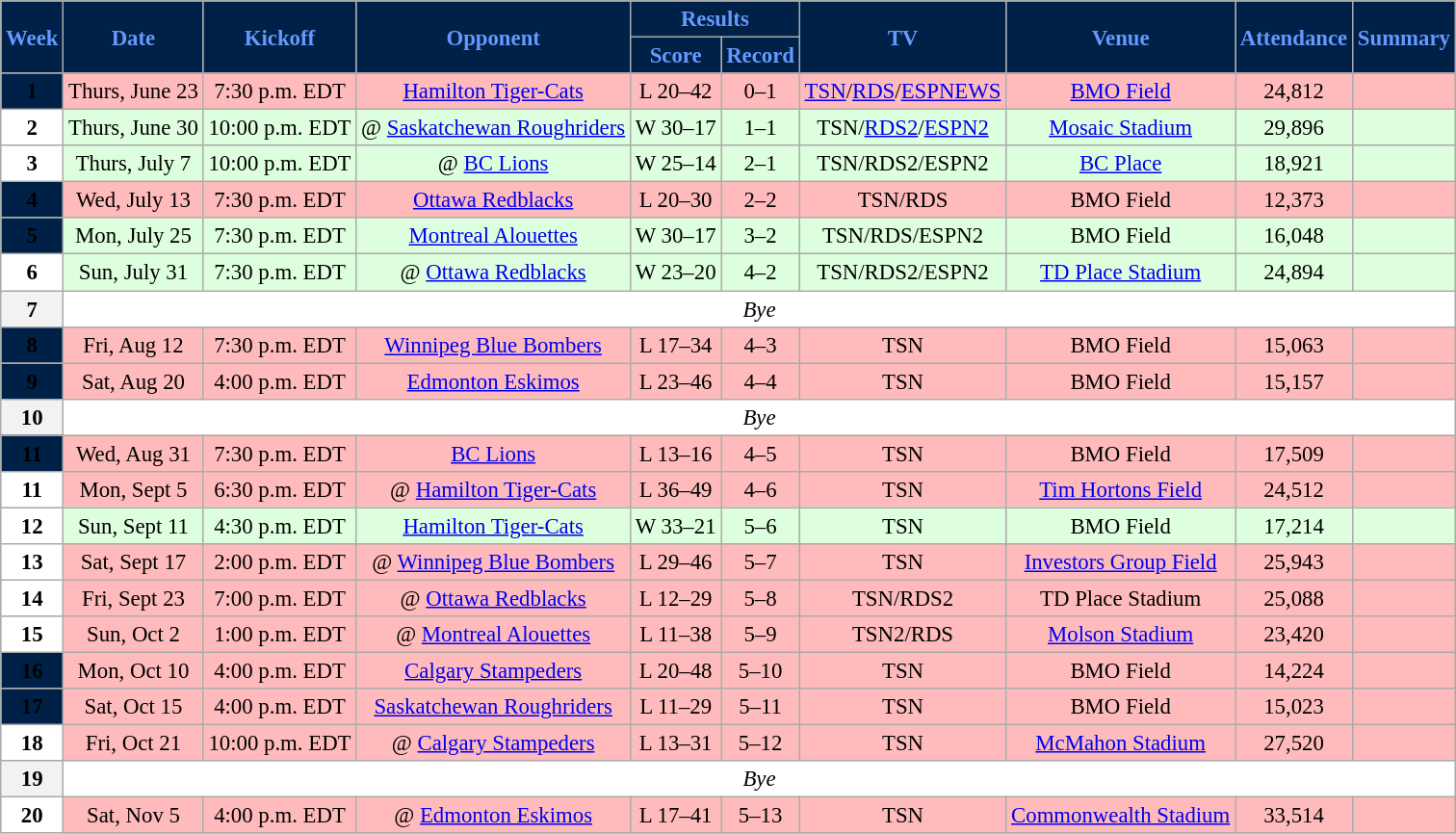<table class="wikitable" style="font-size: 95%;">
<tr>
<th style="background:#002147;color:#6699FF;" rowspan=2>Week</th>
<th style="background:#002147;color:#6699FF;" rowspan=2>Date</th>
<th style="background:#002147;color:#6699FF;" rowspan=2>Kickoff</th>
<th style="background:#002147;color:#6699FF;" rowspan=2>Opponent</th>
<th style="background:#002147;color:#6699FF;" colspan=2>Results</th>
<th style="background:#002147;color:#6699FF;" rowspan=2>TV</th>
<th style="background:#002147;color:#6699FF;" rowspan=2>Venue</th>
<th style="background:#002147;color:#6699FF;" rowspan=2>Attendance</th>
<th style="background:#002147;color:#6699FF;" rowspan=2>Summary</th>
</tr>
<tr>
<th style="background:#002147;color:#6699FF;">Score</th>
<th style="background:#002147;color:#6699FF;">Record</th>
</tr>
<tr align="center" bgcolor="#ffbbbb">
<th style="text-align:center; background:#002147;"><span>1</span></th>
<td align="center">Thurs, June 23</td>
<td align="center">7:30 p.m. EDT</td>
<td align="center"><a href='#'>Hamilton Tiger-Cats</a></td>
<td align="center">L 20–42</td>
<td align="center">0–1</td>
<td align="center"><a href='#'>TSN</a>/<a href='#'>RDS</a>/<a href='#'>ESPNEWS</a></td>
<td align="center"><a href='#'>BMO Field</a></td>
<td align="center">24,812</td>
<td align="center"></td>
</tr>
<tr align="center" bgcolor="#ddffdd">
<th style="text-align:center; background:white;"><span>2</span></th>
<td align="center">Thurs, June 30</td>
<td align="center">10:00 p.m. EDT</td>
<td align="center">@ <a href='#'>Saskatchewan Roughriders</a></td>
<td align="center">W 30–17</td>
<td align="center">1–1</td>
<td align="center">TSN/<a href='#'>RDS2</a>/<a href='#'>ESPN2</a></td>
<td align="center"><a href='#'>Mosaic Stadium</a></td>
<td align="center">29,896</td>
<td align="center"></td>
</tr>
<tr align="center" bgcolor="#ddffdd">
<th style="text-align:center; background:white;"><span>3</span></th>
<td align="center">Thurs, July 7</td>
<td align="center">10:00 p.m. EDT</td>
<td align="center">@ <a href='#'>BC Lions</a></td>
<td align="center">W 25–14</td>
<td align="center">2–1</td>
<td align="center">TSN/RDS2/ESPN2</td>
<td align="center"><a href='#'>BC Place</a></td>
<td align="center">18,921</td>
<td align="center"></td>
</tr>
<tr align="center" bgcolor="#ffbbbb">
<th style="text-align:center; background:#002147;"><span>4</span></th>
<td align="center">Wed, July 13</td>
<td align="center">7:30 p.m. EDT</td>
<td align="center"><a href='#'>Ottawa Redblacks</a></td>
<td align="center">L 20–30</td>
<td align="center">2–2</td>
<td align="center">TSN/RDS</td>
<td align="center">BMO Field</td>
<td align="center">12,373</td>
<td align="center"></td>
</tr>
<tr align="center" bgcolor="#ddffdd">
<th style="text-align:center; background:#002147;"><span>5</span></th>
<td align="center">Mon, July 25</td>
<td align="center">7:30 p.m. EDT</td>
<td align="center"><a href='#'>Montreal Alouettes</a></td>
<td align="center">W 30–17</td>
<td align="center">3–2</td>
<td align="center">TSN/RDS/ESPN2</td>
<td align="center">BMO Field</td>
<td align="center">16,048</td>
<td align="center"></td>
</tr>
<tr align="center" bgcolor="#ddffdd">
<th style="text-align:center; background:white;"><span>6</span></th>
<td align="center">Sun, July 31</td>
<td align="center">7:30 p.m. EDT</td>
<td align="center">@ <a href='#'>Ottawa Redblacks</a></td>
<td align="center">W 23–20</td>
<td align="center">4–2</td>
<td align="center">TSN/RDS2/ESPN2</td>
<td align="center"><a href='#'>TD Place Stadium</a></td>
<td align="center">24,894</td>
<td align="center"></td>
</tr>
<tr align="center" bgcolor="#ffffff">
<th align="center"><strong>7</strong></th>
<td colspan=9 align="center" valign="middle"><em>Bye</em></td>
</tr>
<tr align="center" bgcolor="#ffbbbb">
<th style="text-align:center; background:#002147;"><span>8</span></th>
<td align="center">Fri, Aug 12</td>
<td align="center">7:30 p.m. EDT</td>
<td align="center"><a href='#'>Winnipeg Blue Bombers</a></td>
<td align="center">L 17–34</td>
<td align="center">4–3</td>
<td align="center">TSN</td>
<td align="center">BMO Field</td>
<td align="center">15,063</td>
<td align="center"></td>
</tr>
<tr align="center" bgcolor="#ffbbbb">
<th style="text-align:center; background:#002147;"><span>9</span></th>
<td align="center">Sat, Aug 20</td>
<td align="center">4:00 p.m. EDT</td>
<td align="center"><a href='#'>Edmonton Eskimos</a></td>
<td align="center">L 23–46</td>
<td align="center">4–4</td>
<td align="center">TSN</td>
<td align="center">BMO Field</td>
<td align="center">15,157</td>
<td align="center"></td>
</tr>
<tr align="center" bgcolor="#ffffff">
<th align="center"><strong>10</strong></th>
<td colspan=9 align="center" valign="middle"><em>Bye</em></td>
</tr>
<tr align="center" bgcolor="#ffbbbb">
<th style="text-align:center; background:#002147;"><span>11</span></th>
<td align="center">Wed, Aug 31</td>
<td align="center">7:30 p.m. EDT</td>
<td align="center"><a href='#'>BC Lions</a></td>
<td align="center">L 13–16</td>
<td align="center">4–5</td>
<td align="center">TSN</td>
<td align="center">BMO Field</td>
<td align="center">17,509</td>
<td align="center"></td>
</tr>
<tr align="center" bgcolor="#ffbbbb">
<th style="text-align:center; background:white;"><span>11</span></th>
<td align="center">Mon, Sept 5</td>
<td align="center">6:30 p.m. EDT</td>
<td align="center">@ <a href='#'>Hamilton Tiger-Cats</a></td>
<td align="center">L 36–49</td>
<td align="center">4–6</td>
<td align="center">TSN</td>
<td align="center"><a href='#'>Tim Hortons Field</a></td>
<td align="center">24,512</td>
<td align="center"></td>
</tr>
<tr align="center" bgcolor="#ddffdd">
<th style="text-align:center; background:white;"><span>12</span></th>
<td align="center">Sun, Sept 11</td>
<td align="center">4:30 p.m. EDT</td>
<td align="center"><a href='#'>Hamilton Tiger-Cats</a></td>
<td align="center">W 33–21</td>
<td align="center">5–6</td>
<td align="center">TSN</td>
<td align="center">BMO Field</td>
<td align="center">17,214</td>
<td align="center"></td>
</tr>
<tr align="center" bgcolor="#ffbbbb">
<th style="text-align:center; background:white;"><span>13</span></th>
<td align="center">Sat, Sept 17</td>
<td align="center">2:00 p.m. EDT</td>
<td align="center">@ <a href='#'>Winnipeg Blue Bombers</a></td>
<td align="center">L 29–46</td>
<td align="center">5–7</td>
<td align="center">TSN</td>
<td align="center"><a href='#'>Investors Group Field</a></td>
<td align="center">25,943</td>
<td align="center"></td>
</tr>
<tr align="center" bgcolor="#ffbbbb">
<th style="text-align:center; background:white;"><span>14</span></th>
<td align="center">Fri, Sept 23</td>
<td align="center">7:00 p.m. EDT</td>
<td align="center">@ <a href='#'>Ottawa Redblacks</a></td>
<td align="center">L 12–29</td>
<td align="center">5–8</td>
<td align="center">TSN/RDS2</td>
<td align="center">TD Place Stadium</td>
<td align="center">25,088</td>
<td align="center"></td>
</tr>
<tr align="center" bgcolor="#ffbbbb">
<th style="text-align:center; background:white;"><span>15</span></th>
<td align="center">Sun, Oct 2</td>
<td align="center">1:00 p.m. EDT</td>
<td align="center">@ <a href='#'>Montreal Alouettes</a></td>
<td align="center">L 11–38</td>
<td align="center">5–9</td>
<td align="center">TSN2/RDS</td>
<td align="center"><a href='#'>Molson Stadium</a></td>
<td align="center">23,420</td>
<td align="center"></td>
</tr>
<tr align="center" bgcolor="#ffbbbb">
<th style="text-align:center; background:#002147;"><span>16</span></th>
<td align="center">Mon, Oct 10</td>
<td align="center">4:00 p.m. EDT</td>
<td align="center"><a href='#'>Calgary Stampeders</a></td>
<td align="center">L 20–48</td>
<td align="center">5–10</td>
<td align="center">TSN</td>
<td align="center">BMO Field</td>
<td align="center">14,224</td>
<td align="center"></td>
</tr>
<tr align="center" bgcolor="#ffbbbb">
<th style="text-align:center; background:#002147;"><span>17</span></th>
<td align="center">Sat, Oct 15</td>
<td align="center">4:00 p.m. EDT</td>
<td align="center"><a href='#'>Saskatchewan Roughriders</a></td>
<td align="center">L 11–29</td>
<td align="center">5–11</td>
<td align="center">TSN</td>
<td align="center">BMO Field</td>
<td align="center">15,023</td>
<td align="center"></td>
</tr>
<tr align="center" bgcolor="#ffbbbb">
<th style="text-align:center; background:white;"><span>18</span></th>
<td align="center">Fri, Oct 21</td>
<td align="center">10:00 p.m. EDT</td>
<td align="center">@ <a href='#'>Calgary Stampeders</a></td>
<td align="center">L 13–31</td>
<td align="center">5–12</td>
<td align="center">TSN</td>
<td align="center"><a href='#'>McMahon Stadium</a></td>
<td align="center">27,520</td>
<td align="center"></td>
</tr>
<tr align="center" bgcolor="#ffffff">
<th align="center"><strong>19</strong></th>
<td colspan=9 align="center" valign="middle"><em>Bye</em></td>
</tr>
<tr align="center" bgcolor="#ffbbbb">
<th style="text-align:center; background:white;"><span>20</span></th>
<td align="center">Sat, Nov 5</td>
<td align="center">4:00 p.m. EDT</td>
<td align="center">@ <a href='#'>Edmonton Eskimos</a></td>
<td align="center">L 17–41</td>
<td align="center">5–13</td>
<td align="center">TSN</td>
<td align="center"><a href='#'>Commonwealth Stadium</a></td>
<td align="center">33,514</td>
<td align="center"></td>
</tr>
</table>
